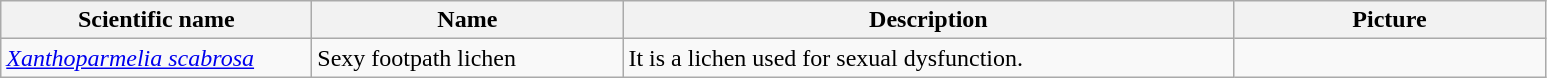<table class="wikitable sortable">
<tr>
<th width=200px>Scientific name</th>
<th width=200px>Name</th>
<th width=400px>Description</th>
<th width=200px>Picture</th>
</tr>
<tr>
<td><em><a href='#'>Xanthoparmelia scabrosa</a></em></td>
<td>Sexy footpath lichen</td>
<td>It is a lichen used for sexual dysfunction.</td>
<td></td>
</tr>
</table>
